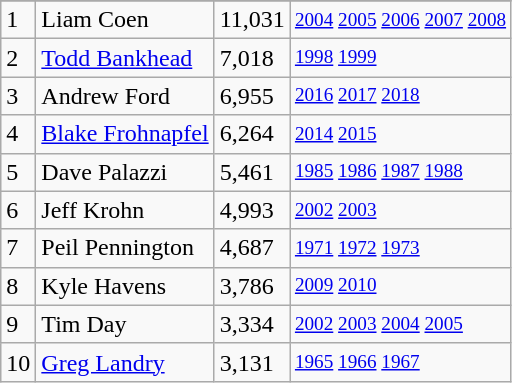<table class="wikitable">
<tr>
</tr>
<tr>
<td>1</td>
<td>Liam Coen</td>
<td>11,031</td>
<td style="font-size:80%;"><a href='#'>2004</a> <a href='#'>2005</a> <a href='#'>2006</a> <a href='#'>2007</a> <a href='#'>2008</a></td>
</tr>
<tr>
<td>2</td>
<td><a href='#'>Todd Bankhead</a></td>
<td>7,018</td>
<td style="font-size:80%;"><a href='#'>1998</a> <a href='#'>1999</a></td>
</tr>
<tr>
<td>3</td>
<td>Andrew Ford</td>
<td>6,955</td>
<td style="font-size:80%;"><a href='#'>2016</a> <a href='#'>2017</a> <a href='#'>2018</a></td>
</tr>
<tr>
<td>4</td>
<td><a href='#'>Blake Frohnapfel</a></td>
<td>6,264</td>
<td style="font-size:80%;"><a href='#'>2014</a> <a href='#'>2015</a></td>
</tr>
<tr>
<td>5</td>
<td>Dave Palazzi</td>
<td>5,461</td>
<td style="font-size:80%;"><a href='#'>1985</a> <a href='#'>1986</a> <a href='#'>1987</a> <a href='#'>1988</a></td>
</tr>
<tr>
<td>6</td>
<td>Jeff Krohn</td>
<td>4,993</td>
<td style="font-size:80%;"><a href='#'>2002</a> <a href='#'>2003</a></td>
</tr>
<tr>
<td>7</td>
<td>Peil Pennington</td>
<td>4,687</td>
<td style="font-size:80%;"><a href='#'>1971</a> <a href='#'>1972</a> <a href='#'>1973</a></td>
</tr>
<tr>
<td>8</td>
<td>Kyle Havens</td>
<td>3,786</td>
<td style="font-size:80%;"><a href='#'>2009</a> <a href='#'>2010</a></td>
</tr>
<tr>
<td>9</td>
<td>Tim Day</td>
<td>3,334</td>
<td style="font-size:80%;"><a href='#'>2002</a> <a href='#'>2003</a> <a href='#'>2004</a> <a href='#'>2005</a></td>
</tr>
<tr>
<td>10</td>
<td><a href='#'>Greg Landry</a></td>
<td>3,131</td>
<td style="font-size:80%;"><a href='#'>1965</a> <a href='#'>1966</a> <a href='#'>1967</a></td>
</tr>
</table>
